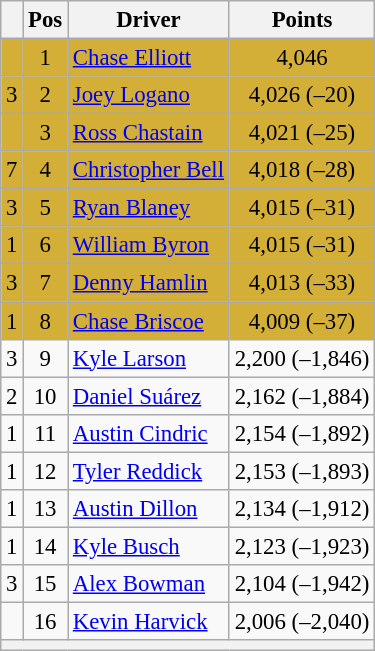<table class="wikitable" style="font-size: 95%;">
<tr>
<th></th>
<th>Pos</th>
<th>Driver</th>
<th>Points</th>
</tr>
<tr style="background:#D4AF37;">
<td align="left"></td>
<td style="text-align:center;">1</td>
<td><a href='#'>Chase Elliott</a></td>
<td style="text-align:center;">4,046</td>
</tr>
<tr style="background:#D4AF37;">
<td align="left"> 3</td>
<td style="text-align:center;">2</td>
<td><a href='#'>Joey Logano</a></td>
<td style="text-align:center;">4,026 (–20)</td>
</tr>
<tr style="background:#D4AF37;">
<td align="left"></td>
<td style="text-align:center;">3</td>
<td><a href='#'>Ross Chastain</a></td>
<td style="text-align:center;">4,021 (–25)</td>
</tr>
<tr style="background:#D4AF37;">
<td align="left"> 7</td>
<td style="text-align:center;">4</td>
<td><a href='#'>Christopher Bell</a></td>
<td style="text-align:center;">4,018 (–28)</td>
</tr>
<tr style="background:#D4AF37;">
<td align="left"> 3</td>
<td style="text-align:center;">5</td>
<td><a href='#'>Ryan Blaney</a></td>
<td style="text-align:center;">4,015 (–31)</td>
</tr>
<tr style="background:#D4AF37;">
<td align="left"> 1</td>
<td style="text-align:center;">6</td>
<td><a href='#'>William Byron</a></td>
<td style="text-align:center;">4,015 (–31)</td>
</tr>
<tr style="background:#D4AF37;">
<td align="left"> 3</td>
<td style="text-align:center;">7</td>
<td><a href='#'>Denny Hamlin</a></td>
<td style="text-align:center;">4,013 (–33)</td>
</tr>
<tr style="background:#D4AF37;">
<td align="left"> 1</td>
<td style="text-align:center;">8</td>
<td><a href='#'>Chase Briscoe</a></td>
<td style="text-align:center;">4,009 (–37)</td>
</tr>
<tr>
<td align="left"> 3</td>
<td style="text-align:center;">9</td>
<td><a href='#'>Kyle Larson</a></td>
<td style="text-align:center;">2,200 (–1,846)</td>
</tr>
<tr>
<td align="left"> 2</td>
<td style="text-align:center;">10</td>
<td><a href='#'>Daniel Suárez</a></td>
<td style="text-align:center;">2,162 (–1,884)</td>
</tr>
<tr>
<td align="left"> 1</td>
<td style="text-align:center;">11</td>
<td><a href='#'>Austin Cindric</a></td>
<td style="text-align:center;">2,154 (–1,892)</td>
</tr>
<tr>
<td align="left"> 1</td>
<td style="text-align:center;">12</td>
<td><a href='#'>Tyler Reddick</a></td>
<td style="text-align:center;">2,153 (–1,893)</td>
</tr>
<tr>
<td align="left"> 1</td>
<td style="text-align:center;">13</td>
<td><a href='#'>Austin Dillon</a></td>
<td style="text-align:center;">2,134 (–1,912)</td>
</tr>
<tr>
<td align="left"> 1</td>
<td style="text-align:center;">14</td>
<td><a href='#'>Kyle Busch</a></td>
<td style="text-align:center;">2,123 (–1,923)</td>
</tr>
<tr>
<td align="left"> 3</td>
<td style="text-align:center;">15</td>
<td><a href='#'>Alex Bowman</a></td>
<td style="text-align:center;">2,104 (–1,942)</td>
</tr>
<tr>
<td align="left"></td>
<td style="text-align:center;">16</td>
<td><a href='#'>Kevin Harvick</a></td>
<td style="text-align:center;">2,006 (–2,040)</td>
</tr>
<tr class="sortbottom">
<th colspan="9"></th>
</tr>
</table>
